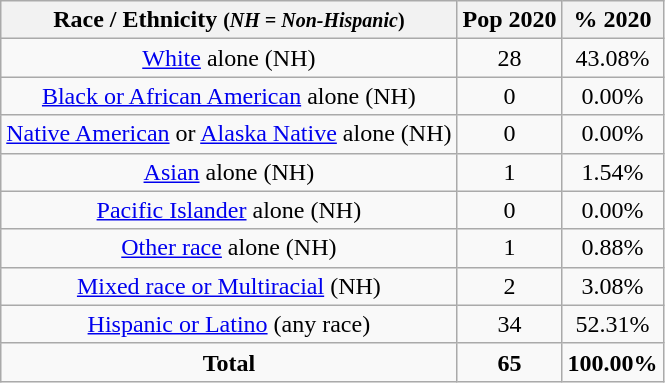<table class="wikitable" style="text-align:center;">
<tr>
<th>Race / Ethnicity <small>(<em>NH = Non-Hispanic</em>)</small></th>
<th>Pop 2020</th>
<th>% 2020</th>
</tr>
<tr>
<td><a href='#'>White</a> alone (NH)</td>
<td>28</td>
<td>43.08%</td>
</tr>
<tr>
<td><a href='#'>Black or African American</a> alone (NH)</td>
<td>0</td>
<td>0.00%</td>
</tr>
<tr>
<td><a href='#'>Native American</a> or <a href='#'>Alaska Native</a> alone (NH)</td>
<td>0</td>
<td>0.00%</td>
</tr>
<tr>
<td><a href='#'>Asian</a> alone (NH)</td>
<td>1</td>
<td>1.54%</td>
</tr>
<tr>
<td><a href='#'>Pacific Islander</a> alone (NH)</td>
<td>0</td>
<td>0.00%</td>
</tr>
<tr>
<td><a href='#'>Other race</a> alone (NH)</td>
<td>1</td>
<td>0.88%</td>
</tr>
<tr>
<td><a href='#'>Mixed race or Multiracial</a> (NH)</td>
<td>2</td>
<td>3.08%</td>
</tr>
<tr>
<td><a href='#'>Hispanic or Latino</a> (any race)</td>
<td>34</td>
<td>52.31%</td>
</tr>
<tr>
<td><strong>Total</strong></td>
<td><strong>65</strong></td>
<td><strong>100.00%</strong></td>
</tr>
</table>
